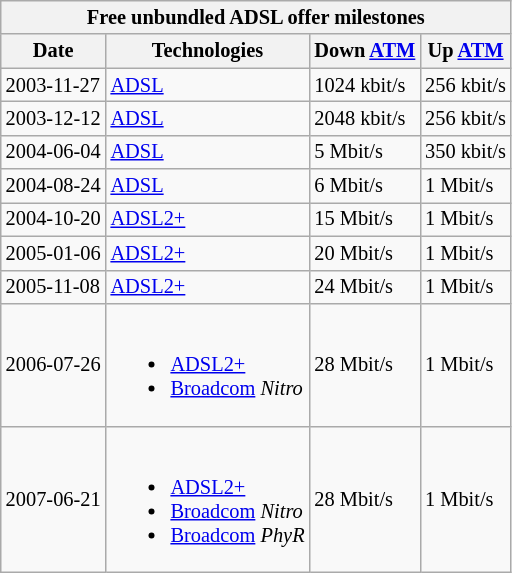<table class="wikitable" style="font-size: 85%; text-align: left;">
<tr>
<th colspan="4">Free unbundled ADSL offer milestones</th>
</tr>
<tr>
<th>Date</th>
<th>Technologies</th>
<th>Down <a href='#'>ATM</a></th>
<th>Up <a href='#'>ATM</a></th>
</tr>
<tr>
<td>2003-11-27</td>
<td><a href='#'>ADSL</a></td>
<td>1024 kbit/s</td>
<td>256 kbit/s</td>
</tr>
<tr>
<td>2003-12-12</td>
<td><a href='#'>ADSL</a></td>
<td>2048 kbit/s</td>
<td>256 kbit/s</td>
</tr>
<tr>
<td>2004-06-04</td>
<td><a href='#'>ADSL</a></td>
<td>5 Mbit/s</td>
<td>350 kbit/s</td>
</tr>
<tr>
<td>2004-08-24</td>
<td><a href='#'>ADSL</a></td>
<td>6 Mbit/s</td>
<td>1 Mbit/s</td>
</tr>
<tr>
<td>2004-10-20</td>
<td><a href='#'>ADSL2+</a></td>
<td>15 Mbit/s</td>
<td>1 Mbit/s</td>
</tr>
<tr>
<td>2005-01-06</td>
<td><a href='#'>ADSL2+</a></td>
<td>20 Mbit/s</td>
<td>1 Mbit/s</td>
</tr>
<tr>
<td>2005-11-08</td>
<td><a href='#'>ADSL2+</a></td>
<td>24 Mbit/s</td>
<td>1 Mbit/s</td>
</tr>
<tr>
<td>2006-07-26</td>
<td><br><ul><li><a href='#'>ADSL2+</a></li><li><a href='#'>Broadcom</a> <em>Nitro</em></li></ul></td>
<td>28 Mbit/s</td>
<td>1 Mbit/s</td>
</tr>
<tr>
<td>2007-06-21</td>
<td><br><ul><li><a href='#'>ADSL2+</a></li><li><a href='#'>Broadcom</a> <em>Nitro</em></li><li><a href='#'>Broadcom</a> <em>PhyR</em></li></ul></td>
<td>28 Mbit/s</td>
<td>1 Mbit/s</td>
</tr>
</table>
